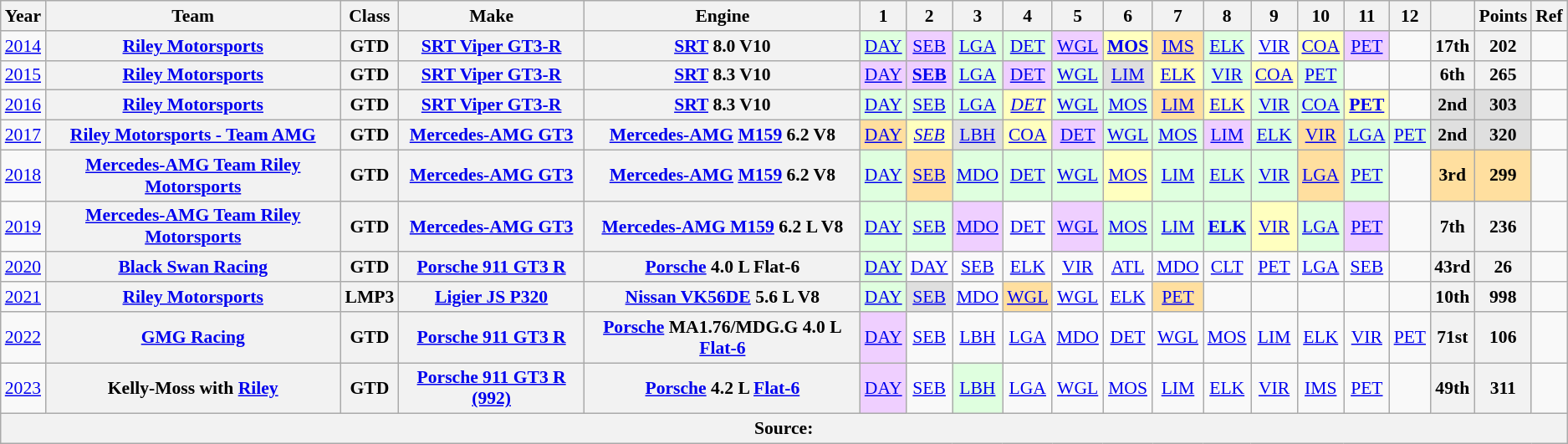<table class="wikitable" style="text-align:center; font-size:90%">
<tr>
<th>Year</th>
<th>Team</th>
<th>Class</th>
<th>Make</th>
<th>Engine</th>
<th>1</th>
<th>2</th>
<th>3</th>
<th>4</th>
<th>5</th>
<th>6</th>
<th>7</th>
<th>8</th>
<th>9</th>
<th>10</th>
<th>11</th>
<th>12</th>
<th></th>
<th>Points</th>
<th>Ref</th>
</tr>
<tr>
<td><a href='#'>2014</a></td>
<th><a href='#'>Riley Motorsports</a></th>
<th>GTD</th>
<th><a href='#'>SRT Viper GT3-R</a></th>
<th><a href='#'>SRT</a> 8.0 V10</th>
<td style="background:#DFFFDF;"><a href='#'>DAY</a><br></td>
<td style="background:#EFCFFF;"><a href='#'>SEB</a><br></td>
<td style="background:#DFFFDF;"><a href='#'>LGA</a><br></td>
<td style="background:#DFFFDF;"><a href='#'>DET</a><br></td>
<td style="background:#EFCFFF;"><a href='#'>WGL</a><br></td>
<td style="background:#FFFFBF;"><strong><a href='#'>MOS</a></strong><br></td>
<td style="background:#ffdf9f;"><a href='#'>IMS</a><br></td>
<td style="background:#DFFFDF;"><a href='#'>ELK</a><br></td>
<td><a href='#'>VIR</a></td>
<td style="background:#FFFFBF;"><a href='#'>COA</a><br></td>
<td style="background:#EFCFFF;"><a href='#'>PET</a><br></td>
<td></td>
<th>17th</th>
<th>202</th>
<td></td>
</tr>
<tr>
<td><a href='#'>2015</a></td>
<th><a href='#'>Riley Motorsports</a></th>
<th>GTD</th>
<th><a href='#'>SRT Viper GT3-R</a></th>
<th><a href='#'>SRT</a> 8.3 V10</th>
<td style="background:#EFCFFF;"><a href='#'>DAY</a><br></td>
<td style="background:#EFCFFF;"><strong><a href='#'>SEB</a></strong><br></td>
<td style="background:#DFFFDF;"><a href='#'>LGA</a><br></td>
<td style="background:#EFCFFF;"><a href='#'>DET</a><br></td>
<td style="background:#DFFFDF;"><a href='#'>WGL</a><br></td>
<td style="background:#DFDFDF;"><a href='#'>LIM</a><br></td>
<td style="background:#FFFFBF;"><a href='#'>ELK</a><br></td>
<td style="background:#DFFFDF;"><a href='#'>VIR</a><br></td>
<td style="background:#FFFFBF;"><a href='#'>COA</a><br></td>
<td style="background:#DFFFDF;"><a href='#'>PET</a><br></td>
<td></td>
<td></td>
<th>6th</th>
<th>265</th>
<td></td>
</tr>
<tr>
<td><a href='#'>2016</a></td>
<th><a href='#'>Riley Motorsports</a></th>
<th>GTD</th>
<th><a href='#'>SRT Viper GT3-R</a></th>
<th><a href='#'>SRT</a> 8.3 V10</th>
<td style="background:#DFFFDF;"><a href='#'>DAY</a><br></td>
<td style="background:#DFFFDF;"><a href='#'>SEB</a><br></td>
<td style="background:#DFFFDF;"><a href='#'>LGA</a><br></td>
<td style="background:#FFFFBF;"><em><a href='#'>DET</a></em><br></td>
<td style="background:#DFFFDF;"><a href='#'>WGL</a><br></td>
<td style="background:#DFFFDF;"><a href='#'>MOS</a><br></td>
<td style="background:#FFDF9F;"><a href='#'>LIM</a><br></td>
<td style="background:#FFFFBF;"><a href='#'>ELK</a><br></td>
<td style="background:#DFFFDF;"><a href='#'>VIR</a><br></td>
<td style="background:#DFFFDF;"><a href='#'>COA</a><br></td>
<td style="background:#FFFFBF;"><strong><a href='#'>PET</a></strong><br></td>
<td></td>
<th style="background:#DFDFDF;">2nd</th>
<th style="background:#DFDFDF;">303</th>
<td></td>
</tr>
<tr>
<td><a href='#'>2017</a></td>
<th><a href='#'>Riley Motorsports - Team AMG</a></th>
<th>GTD</th>
<th><a href='#'>Mercedes-AMG GT3</a></th>
<th><a href='#'>Mercedes-AMG</a> <a href='#'>M159</a> 6.2 V8</th>
<td style="background:#FFDF9F;"><a href='#'>DAY</a><br></td>
<td style="background:#FFFFBF;"><em><a href='#'>SEB</a></em><br></td>
<td style="background:#DFDFDF;"><a href='#'>LBH</a><br></td>
<td style="background:#FFFFBF;"><a href='#'>COA</a><br></td>
<td style="background:#EFCFFF;"><a href='#'>DET</a><br></td>
<td style="background:#DFFFDF;"><a href='#'>WGL</a><br></td>
<td style="background:#DFFFDF;"><a href='#'>MOS</a><br></td>
<td style="background:#EFCFFF;"><a href='#'>LIM</a><br></td>
<td style="background:#DFFFDF;"><a href='#'>ELK</a><br></td>
<td style="background:#FFDF9F;"><a href='#'>VIR</a><br></td>
<td style="background:#DFFFDF;"><a href='#'>LGA</a><br></td>
<td style="background:#DFFFDF;"><a href='#'>PET</a><br></td>
<th style="background:#DFDFDF;">2nd</th>
<th style="background:#DFDFDF;">320</th>
<td></td>
</tr>
<tr>
<td><a href='#'>2018</a></td>
<th><a href='#'>Mercedes-AMG Team Riley Motorsports</a></th>
<th>GTD</th>
<th><a href='#'>Mercedes-AMG GT3</a></th>
<th><a href='#'>Mercedes-AMG</a> <a href='#'>M159</a> 6.2 V8</th>
<td style="background:#DFFFDF;"><a href='#'>DAY</a><br></td>
<td style="background:#FFDF9F;"><a href='#'>SEB</a><br></td>
<td style="background:#DFFFDF;"><a href='#'>MDO</a><br></td>
<td style="background:#DFFFDF;"><a href='#'>DET</a><br></td>
<td style="background:#DFFFDF;"><a href='#'>WGL</a><br></td>
<td style="background:#FFFFBF;"><a href='#'>MOS</a><br></td>
<td style="background:#DFFFDF;"><a href='#'>LIM</a><br></td>
<td style="background:#DFFFDF;"><a href='#'>ELK</a><br></td>
<td style="background:#DFFFDF;"><a href='#'>VIR</a><br></td>
<td style="background:#FFDF9F;"><a href='#'>LGA</a><br></td>
<td style="background:#DFFFDF;"><a href='#'>PET</a><br></td>
<td></td>
<th style="background:#FFDF9F;">3rd</th>
<th style="background:#FFDF9F;">299</th>
<td></td>
</tr>
<tr>
<td><a href='#'>2019</a></td>
<th><a href='#'>Mercedes-AMG Team Riley Motorsports</a></th>
<th>GTD</th>
<th><a href='#'>Mercedes-AMG GT3</a></th>
<th><a href='#'>Mercedes-AMG M159</a> 6.2 L V8</th>
<td style="background:#DFFFDF;"><a href='#'>DAY</a><br></td>
<td style="background:#DFFFDF;"><a href='#'>SEB</a><br></td>
<td style="background:#EFCFFF;"><a href='#'>MDO</a><br></td>
<td><a href='#'>DET</a></td>
<td style="background:#EFCFFF;"><a href='#'>WGL</a><br></td>
<td style="background:#DFFFDF;"><a href='#'>MOS</a><br></td>
<td style="background:#DFFFDF;"><a href='#'>LIM</a><br></td>
<td style="background:#DFFFDF;"><strong><a href='#'>ELK</a></strong><br></td>
<td style="background:#FFFFBF;"><a href='#'>VIR</a><br></td>
<td style="background:#DFFFDF;"><a href='#'>LGA</a><br></td>
<td style="background:#EFCFFF;"><a href='#'>PET</a><br></td>
<td></td>
<th>7th</th>
<th>236</th>
<td></td>
</tr>
<tr>
<td><a href='#'>2020</a></td>
<th><a href='#'>Black Swan Racing</a></th>
<th>GTD</th>
<th><a href='#'>Porsche 911 GT3 R</a></th>
<th><a href='#'>Porsche</a> 4.0 L Flat-6</th>
<td style="background:#DFFFDF;"><a href='#'>DAY</a><br></td>
<td><a href='#'>DAY</a></td>
<td><a href='#'>SEB</a></td>
<td><a href='#'>ELK</a></td>
<td><a href='#'>VIR</a></td>
<td><a href='#'>ATL</a></td>
<td><a href='#'>MDO</a></td>
<td><a href='#'>CLT</a></td>
<td><a href='#'>PET</a></td>
<td><a href='#'>LGA</a></td>
<td><a href='#'>SEB</a></td>
<td></td>
<th>43rd</th>
<th>26</th>
<td></td>
</tr>
<tr>
<td><a href='#'>2021</a></td>
<th><a href='#'>Riley Motorsports</a></th>
<th>LMP3</th>
<th><a href='#'>Ligier JS P320</a></th>
<th><a href='#'>Nissan VK56DE</a> 5.6 L V8</th>
<td style="background:#DFFFDF;"><a href='#'>DAY</a><br></td>
<td style="background:#DFDFDF;"><a href='#'>SEB</a><br></td>
<td><a href='#'>MDO</a></td>
<td style="background:#FFDF9F;"><a href='#'>WGL</a><br></td>
<td><a href='#'>WGL</a></td>
<td><a href='#'>ELK</a></td>
<td style="background:#FFDF9F;"><a href='#'>PET</a><br></td>
<td></td>
<td></td>
<td></td>
<td></td>
<td></td>
<th>10th</th>
<th>998</th>
<td></td>
</tr>
<tr>
<td><a href='#'>2022</a></td>
<th><a href='#'>GMG Racing</a></th>
<th>GTD</th>
<th><a href='#'>Porsche 911 GT3 R</a></th>
<th><a href='#'>Porsche</a> MA1.76/MDG.G 4.0 L <a href='#'>Flat-6</a></th>
<td style="background:#EFCFFF;"><a href='#'>DAY</a><br></td>
<td><a href='#'>SEB</a></td>
<td><a href='#'>LBH</a></td>
<td><a href='#'>LGA</a></td>
<td><a href='#'>MDO</a></td>
<td><a href='#'>DET</a></td>
<td><a href='#'>WGL</a></td>
<td><a href='#'>MOS</a></td>
<td><a href='#'>LIM</a></td>
<td><a href='#'>ELK</a><br></td>
<td><a href='#'>VIR</a></td>
<td><a href='#'>PET</a></td>
<th>71st</th>
<th>106</th>
<td></td>
</tr>
<tr>
<td><a href='#'>2023</a></td>
<th>Kelly-Moss with <a href='#'>Riley</a></th>
<th>GTD</th>
<th><a href='#'>Porsche 911 GT3 R (992)</a></th>
<th><a href='#'>Porsche</a> 4.2 L <a href='#'>Flat-6</a></th>
<td style="background:#EFCFFF;"><a href='#'>DAY</a><br></td>
<td><a href='#'>SEB</a></td>
<td style="background:#DFFFDF;"><a href='#'>LBH</a><br></td>
<td><a href='#'>LGA</a></td>
<td><a href='#'>WGL</a></td>
<td><a href='#'>MOS</a></td>
<td><a href='#'>LIM</a></td>
<td><a href='#'>ELK</a></td>
<td><a href='#'>VIR</a></td>
<td><a href='#'>IMS</a></td>
<td><a href='#'>PET</a></td>
<td></td>
<th>49th</th>
<th>311</th>
<td></td>
</tr>
<tr>
<th colspan="20">Source:</th>
</tr>
</table>
